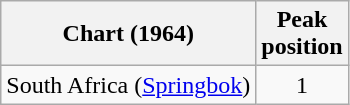<table class="wikitable">
<tr>
<th align="left">Chart (1964)</th>
<th align="center">Peak<br>position</th>
</tr>
<tr>
<td>South Africa (<a href='#'>Springbok</a>)</td>
<td align="center">1</td>
</tr>
</table>
